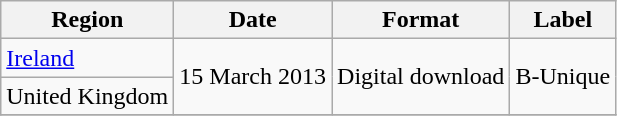<table class=wikitable>
<tr>
<th>Region</th>
<th>Date</th>
<th>Format</th>
<th>Label</th>
</tr>
<tr>
<td><a href='#'>Ireland</a></td>
<td rowspan="2">15 March 2013</td>
<td rowspan="2">Digital download</td>
<td rowspan="2">B-Unique</td>
</tr>
<tr>
<td>United Kingdom</td>
</tr>
<tr>
</tr>
</table>
